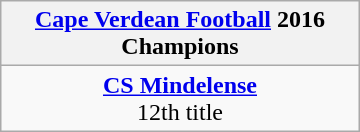<table class="wikitable" style="margin: 0 auto; width: 240px;">
<tr>
<th><a href='#'>Cape Verdean Football</a> 2016<br>Champions</th>
</tr>
<tr>
<td align=center><strong><a href='#'>CS Mindelense</a></strong><br>12th title</td>
</tr>
</table>
